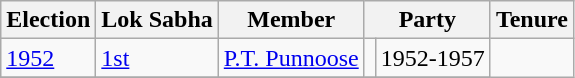<table class="wikitable sortable">
<tr>
<th>Election</th>
<th>Lok Sabha</th>
<th>Member</th>
<th colspan="2">Party</th>
<th>Tenure</th>
</tr>
<tr>
<td><a href='#'>1952</a></td>
<td><a href='#'>1st</a></td>
<td><a href='#'>P.T. Punnoose</a></td>
<td></td>
<td>1952-1957</td>
</tr>
<tr>
</tr>
</table>
